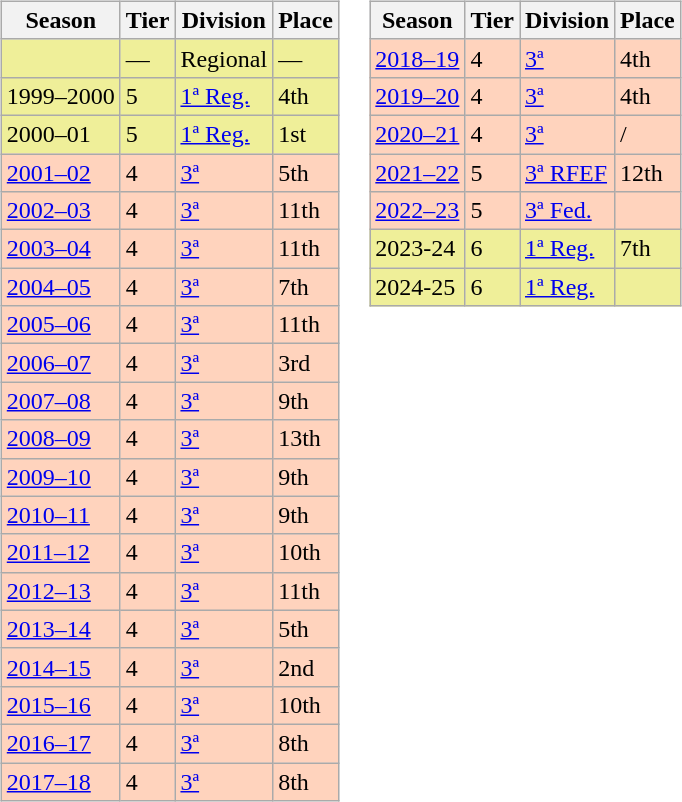<table>
<tr>
<td valign="top" width=0%><br><table class="wikitable">
<tr style="background:#f0f6fa;">
<th>Season</th>
<th>Tier</th>
<th>Division</th>
<th>Place</th>
</tr>
<tr>
<td style="background:#EFEF99;"></td>
<td style="background:#EFEF99;">—</td>
<td style="background:#EFEF99;">Regional</td>
<td style="background:#EFEF99;">—</td>
</tr>
<tr>
<td style="background:#EFEF99;">1999–2000</td>
<td style="background:#EFEF99;">5</td>
<td style="background:#EFEF99;"><a href='#'>1ª Reg.</a></td>
<td style="background:#EFEF99;">4th</td>
</tr>
<tr>
<td style="background:#EFEF99;">2000–01</td>
<td style="background:#EFEF99;">5</td>
<td style="background:#EFEF99;"><a href='#'>1ª Reg.</a></td>
<td style="background:#EFEF99;">1st</td>
</tr>
<tr>
<td style="background:#FFD3BD;"><a href='#'>2001–02</a></td>
<td style="background:#FFD3BD;">4</td>
<td style="background:#FFD3BD;"><a href='#'>3ª</a></td>
<td style="background:#FFD3BD;">5th</td>
</tr>
<tr>
<td style="background:#FFD3BD;"><a href='#'>2002–03</a></td>
<td style="background:#FFD3BD;">4</td>
<td style="background:#FFD3BD;"><a href='#'>3ª</a></td>
<td style="background:#FFD3BD;">11th</td>
</tr>
<tr>
<td style="background:#FFD3BD;"><a href='#'>2003–04</a></td>
<td style="background:#FFD3BD;">4</td>
<td style="background:#FFD3BD;"><a href='#'>3ª</a></td>
<td style="background:#FFD3BD;">11th</td>
</tr>
<tr>
<td style="background:#FFD3BD;"><a href='#'>2004–05</a></td>
<td style="background:#FFD3BD;">4</td>
<td style="background:#FFD3BD;"><a href='#'>3ª</a></td>
<td style="background:#FFD3BD;">7th</td>
</tr>
<tr>
<td style="background:#FFD3BD;"><a href='#'>2005–06</a></td>
<td style="background:#FFD3BD;">4</td>
<td style="background:#FFD3BD;"><a href='#'>3ª</a></td>
<td style="background:#FFD3BD;">11th</td>
</tr>
<tr>
<td style="background:#FFD3BD;"><a href='#'>2006–07</a></td>
<td style="background:#FFD3BD;">4</td>
<td style="background:#FFD3BD;"><a href='#'>3ª</a></td>
<td style="background:#FFD3BD;">3rd</td>
</tr>
<tr>
<td style="background:#FFD3BD;"><a href='#'>2007–08</a></td>
<td style="background:#FFD3BD;">4</td>
<td style="background:#FFD3BD;"><a href='#'>3ª</a></td>
<td style="background:#FFD3BD;">9th</td>
</tr>
<tr>
<td style="background:#FFD3BD;"><a href='#'>2008–09</a></td>
<td style="background:#FFD3BD;">4</td>
<td style="background:#FFD3BD;"><a href='#'>3ª</a></td>
<td style="background:#FFD3BD;">13th</td>
</tr>
<tr>
<td style="background:#FFD3BD;"><a href='#'>2009–10</a></td>
<td style="background:#FFD3BD;">4</td>
<td style="background:#FFD3BD;"><a href='#'>3ª</a></td>
<td style="background:#FFD3BD;">9th</td>
</tr>
<tr>
<td style="background:#FFD3BD;"><a href='#'>2010–11</a></td>
<td style="background:#FFD3BD;">4</td>
<td style="background:#FFD3BD;"><a href='#'>3ª</a></td>
<td style="background:#FFD3BD;">9th</td>
</tr>
<tr>
<td style="background:#FFD3BD;"><a href='#'>2011–12</a></td>
<td style="background:#FFD3BD;">4</td>
<td style="background:#FFD3BD;"><a href='#'>3ª</a></td>
<td style="background:#FFD3BD;">10th</td>
</tr>
<tr>
<td style="background:#FFD3BD;"><a href='#'>2012–13</a></td>
<td style="background:#FFD3BD;">4</td>
<td style="background:#FFD3BD;"><a href='#'>3ª</a></td>
<td style="background:#FFD3BD;">11th</td>
</tr>
<tr>
<td style="background:#FFD3BD;"><a href='#'>2013–14</a></td>
<td style="background:#FFD3BD;">4</td>
<td style="background:#FFD3BD;"><a href='#'>3ª</a></td>
<td style="background:#FFD3BD;">5th</td>
</tr>
<tr>
<td style="background:#FFD3BD;"><a href='#'>2014–15</a></td>
<td style="background:#FFD3BD;">4</td>
<td style="background:#FFD3BD;"><a href='#'>3ª</a></td>
<td style="background:#FFD3BD;">2nd</td>
</tr>
<tr>
<td style="background:#FFD3BD;"><a href='#'>2015–16</a></td>
<td style="background:#FFD3BD;">4</td>
<td style="background:#FFD3BD;"><a href='#'>3ª</a></td>
<td style="background:#FFD3BD;">10th</td>
</tr>
<tr>
<td style="background:#FFD3BD;"><a href='#'>2016–17</a></td>
<td style="background:#FFD3BD;">4</td>
<td style="background:#FFD3BD;"><a href='#'>3ª</a></td>
<td style="background:#FFD3BD;">8th</td>
</tr>
<tr>
<td style="background:#FFD3BD;"><a href='#'>2017–18</a></td>
<td style="background:#FFD3BD;">4</td>
<td style="background:#FFD3BD;"><a href='#'>3ª</a></td>
<td style="background:#FFD3BD;">8th</td>
</tr>
</table>
</td>
<td valign="top" width=0%><br><table class="wikitable">
<tr style="background:#f0f6fa;">
<th>Season</th>
<th>Tier</th>
<th>Division</th>
<th>Place</th>
</tr>
<tr>
<td style="background:#FFD3BD;"><a href='#'>2018–19</a></td>
<td style="background:#FFD3BD;">4</td>
<td style="background:#FFD3BD;"><a href='#'>3ª</a></td>
<td style="background:#FFD3BD;">4th</td>
</tr>
<tr>
<td style="background:#FFD3BD;"><a href='#'>2019–20</a></td>
<td style="background:#FFD3BD;">4</td>
<td style="background:#FFD3BD;"><a href='#'>3ª</a></td>
<td style="background:#FFD3BD;">4th</td>
</tr>
<tr>
<td style="background:#FFD3BD;"><a href='#'>2020–21</a></td>
<td style="background:#FFD3BD;">4</td>
<td style="background:#FFD3BD;"><a href='#'>3ª</a></td>
<td style="background:#FFD3BD;"> / </td>
</tr>
<tr>
<td style="background:#FFD3BD;"><a href='#'>2021–22</a></td>
<td style="background:#FFD3BD;">5</td>
<td style="background:#FFD3BD;"><a href='#'>3ª RFEF</a></td>
<td style="background:#FFD3BD;">12th</td>
</tr>
<tr>
<td style="background:#FFD3BD;"><a href='#'>2022–23</a></td>
<td style="background:#FFD3BD;">5</td>
<td style="background:#FFD3BD;"><a href='#'>3ª Fed.</a></td>
<td style="background:#FFD3BD;"></td>
</tr>
<tr>
<td style="background:#EFEF99;">2023-24</td>
<td style="background:#EFEF99;">6</td>
<td style="background:#EFEF99;"><a href='#'>1ª Reg.</a></td>
<td style="background:#EFEF99;">7th</td>
</tr>
<tr>
<td style="background:#EFEF99;">2024-25</td>
<td style="background:#EFEF99;">6</td>
<td style="background:#EFEF99;"><a href='#'>1ª Reg.</a></td>
<td style="background:#EFEF99;"></td>
</tr>
</table>
</td>
</tr>
</table>
